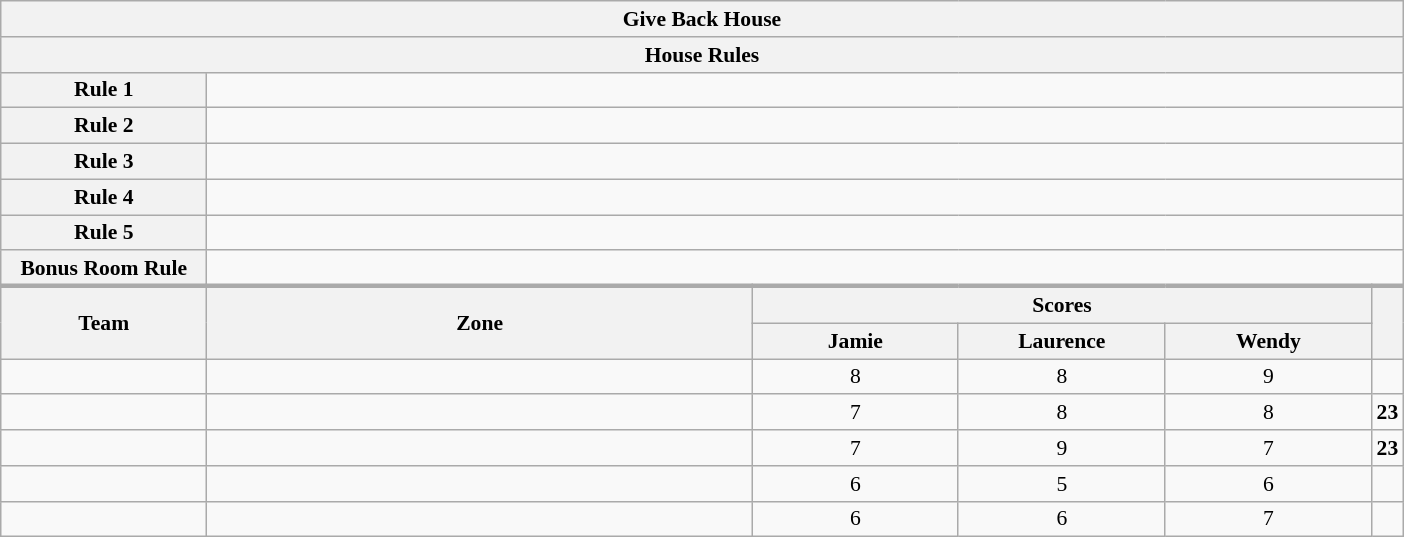<table class="wikitable plainrowheaders" style="text-align:center; font-size:90%; width:65em;">
<tr>
<th colspan="6" >Give Back House</th>
</tr>
<tr>
<th colspan="6">House Rules</th>
</tr>
<tr>
<th>Rule 1</th>
<td colspan=6></td>
</tr>
<tr>
<th>Rule 2</th>
<td colspan=6></td>
</tr>
<tr>
<th>Rule 3</th>
<td colspan=6></td>
</tr>
<tr>
<th>Rule 4</th>
<td colspan=6></td>
</tr>
<tr>
<th>Rule 5</th>
<td colspan=6></td>
</tr>
<tr>
<th>Bonus Room Rule</th>
<td colspan=6></td>
</tr>
<tr>
</tr>
<tr style="border-top:3px solid #aaa;">
<th rowspan="2">Team</th>
<th rowspan="2" style="width:40%;">Zone</th>
<th colspan="3" style="width:30%;">Scores</th>
<th rowspan="2"></th>
</tr>
<tr>
<th style="width:15%;">Jamie</th>
<th style="width:15%;">Laurence</th>
<th style="width:15%;">Wendy</th>
</tr>
<tr>
<td style="width:15%;"></td>
<td></td>
<td>8</td>
<td>8</td>
<td>9</td>
<td></td>
</tr>
<tr>
<td style="width:15%;"></td>
<td></td>
<td>7</td>
<td>8</td>
<td>8</td>
<td><strong>23</strong></td>
</tr>
<tr>
<td style="width:15%;"></td>
<td></td>
<td>7</td>
<td>9</td>
<td>7</td>
<td><strong>23</strong></td>
</tr>
<tr>
<td style="width:15%;"></td>
<td></td>
<td>6</td>
<td>5</td>
<td>6</td>
<td></td>
</tr>
<tr>
<td style="width:15%;"></td>
<td></td>
<td>6</td>
<td>6</td>
<td>7</td>
<td></td>
</tr>
</table>
